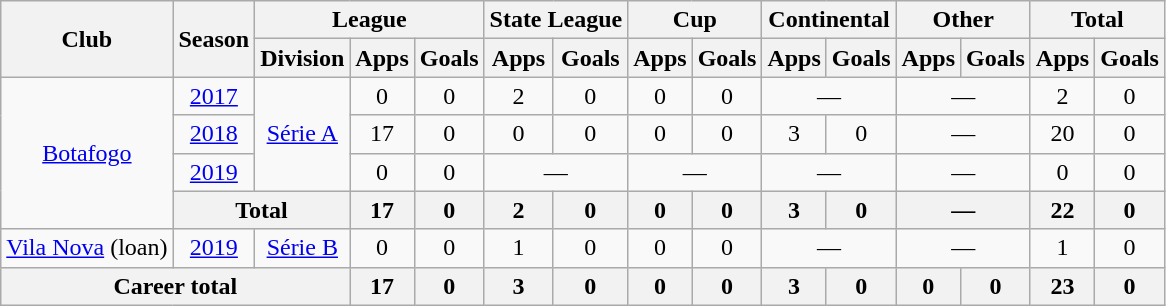<table class="wikitable" style="text-align: center">
<tr>
<th rowspan="2">Club</th>
<th rowspan="2">Season</th>
<th colspan="3">League</th>
<th colspan="2">State League</th>
<th colspan="2">Cup</th>
<th colspan="2">Continental</th>
<th colspan="2">Other</th>
<th colspan="2">Total</th>
</tr>
<tr>
<th>Division</th>
<th>Apps</th>
<th>Goals</th>
<th>Apps</th>
<th>Goals</th>
<th>Apps</th>
<th>Goals</th>
<th>Apps</th>
<th>Goals</th>
<th>Apps</th>
<th>Goals</th>
<th>Apps</th>
<th>Goals</th>
</tr>
<tr>
<td rowspan="4"><a href='#'>Botafogo</a></td>
<td><a href='#'>2017</a></td>
<td rowspan="3"><a href='#'>Série A</a></td>
<td>0</td>
<td>0</td>
<td>2</td>
<td>0</td>
<td>0</td>
<td>0</td>
<td colspan="2">—</td>
<td colspan="2">—</td>
<td>2</td>
<td>0</td>
</tr>
<tr>
<td><a href='#'>2018</a></td>
<td>17</td>
<td>0</td>
<td>0</td>
<td>0</td>
<td>0</td>
<td>0</td>
<td>3</td>
<td>0</td>
<td colspan="2">—</td>
<td>20</td>
<td>0</td>
</tr>
<tr>
<td><a href='#'>2019</a></td>
<td>0</td>
<td>0</td>
<td colspan="2">—</td>
<td colspan="2">—</td>
<td colspan="2">—</td>
<td colspan="2">—</td>
<td>0</td>
<td>0</td>
</tr>
<tr>
<th colspan="2">Total</th>
<th>17</th>
<th>0</th>
<th>2</th>
<th>0</th>
<th>0</th>
<th>0</th>
<th>3</th>
<th>0</th>
<th colspan="2">—</th>
<th>22</th>
<th>0</th>
</tr>
<tr>
<td><a href='#'>Vila Nova</a> (loan)</td>
<td><a href='#'>2019</a></td>
<td><a href='#'>Série B</a></td>
<td>0</td>
<td>0</td>
<td>1</td>
<td>0</td>
<td>0</td>
<td>0</td>
<td colspan="2">—</td>
<td colspan="2">—</td>
<td>1</td>
<td>0</td>
</tr>
<tr>
<th colspan="3"><strong>Career total</strong></th>
<th>17</th>
<th>0</th>
<th>3</th>
<th>0</th>
<th>0</th>
<th>0</th>
<th>3</th>
<th>0</th>
<th>0</th>
<th>0</th>
<th>23</th>
<th>0</th>
</tr>
</table>
